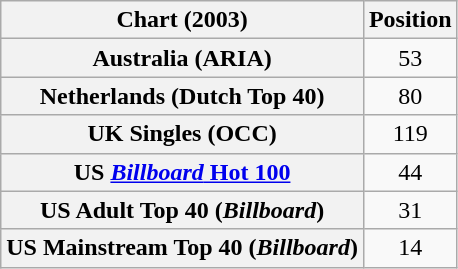<table class="wikitable sortable plainrowheaders" style="text-align:center">
<tr>
<th scope="col">Chart (2003)</th>
<th scope="col">Position</th>
</tr>
<tr>
<th scope="row">Australia (ARIA)</th>
<td>53</td>
</tr>
<tr>
<th scope="row">Netherlands (Dutch Top 40)</th>
<td>80</td>
</tr>
<tr>
<th scope="row">UK Singles (OCC)</th>
<td>119</td>
</tr>
<tr>
<th scope="row">US <a href='#'><em>Billboard</em> Hot 100</a></th>
<td>44</td>
</tr>
<tr>
<th scope="row">US Adult Top 40 (<em>Billboard</em>)</th>
<td>31</td>
</tr>
<tr>
<th scope="row">US Mainstream Top 40 (<em>Billboard</em>)</th>
<td>14</td>
</tr>
</table>
